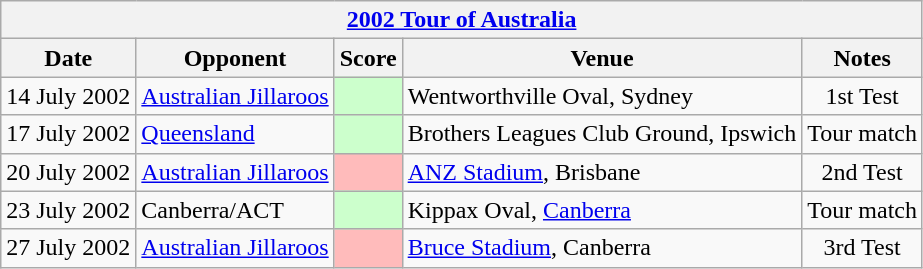<table class="wikitable" style="text-align: center;">
<tr>
<th colspan=9><a href='#'>2002 Tour of Australia</a></th>
</tr>
<tr>
<th>Date</th>
<th>Opponent</th>
<th>Score</th>
<th>Venue</th>
<th>Notes</th>
</tr>
<tr>
<td>14 July 2002</td>
<td align=left> <a href='#'>Australian Jillaroos</a></td>
<td bgcolor="#CCFFCC"></td>
<td align=left> Wentworthville Oval, Sydney</td>
<td>1st Test</td>
</tr>
<tr>
<td>17 July 2002</td>
<td align=left> <a href='#'>Queensland</a></td>
<td bgcolor="#CCFFCC"></td>
<td align=left> Brothers Leagues Club Ground, Ipswich</td>
<td>Tour match</td>
</tr>
<tr>
<td>20 July 2002</td>
<td align=left> <a href='#'>Australian Jillaroos</a></td>
<td bgcolor="#FFBBBB"></td>
<td align=left> <a href='#'>ANZ Stadium</a>, Brisbane</td>
<td>2nd Test</td>
</tr>
<tr>
<td>23 July 2002</td>
<td align=left>Canberra/ACT</td>
<td bgcolor="#CCFFCC"></td>
<td align=left> Kippax Oval, <a href='#'>Canberra</a></td>
<td>Tour match</td>
</tr>
<tr>
<td>27 July 2002</td>
<td align=left> <a href='#'>Australian Jillaroos</a></td>
<td bgcolor="#FFBBBB"></td>
<td align=left> <a href='#'>Bruce Stadium</a>, Canberra</td>
<td>3rd Test</td>
</tr>
</table>
